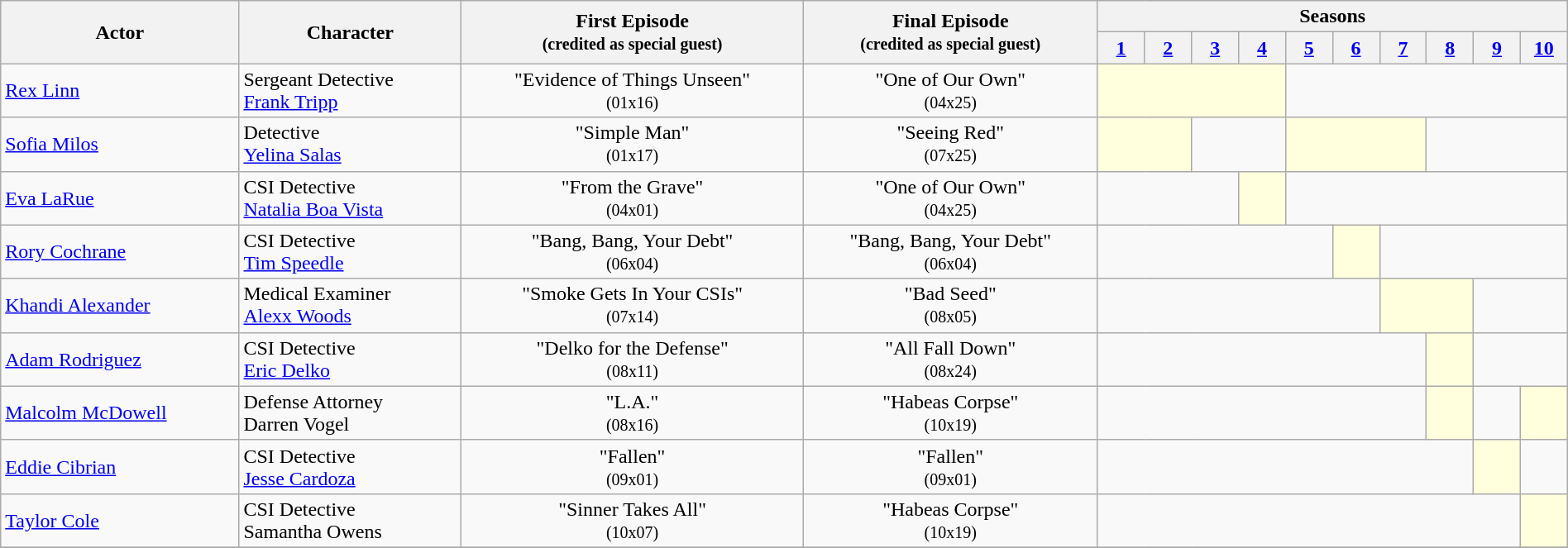<table class="wikitable" style="width:100%;">
<tr>
<th rowspan="2">Actor</th>
<th rowspan="2">Character</th>
<th rowspan="2">First Episode<br><small>(credited as special guest)</small></th>
<th rowspan="2">Final Episode<br><small>(credited as special guest)</small></th>
<th colspan="10">Seasons</th>
</tr>
<tr>
<th style="width:3%;"><a href='#'>1</a></th>
<th style="width:3%;"><a href='#'>2</a></th>
<th style="width:3%;"><a href='#'>3</a></th>
<th style="width:3%;"><a href='#'>4</a></th>
<th style="width:3%;"><a href='#'>5</a></th>
<th style="width:3%;"><a href='#'>6</a></th>
<th style="width:3%;"><a href='#'>7</a></th>
<th style="width:3%;"><a href='#'>8</a></th>
<th style="width:3%;"><a href='#'>9</a></th>
<th style="width:3%;"><a href='#'>10</a></th>
</tr>
<tr>
<td><a href='#'>Rex Linn</a></td>
<td>Sergeant Detective<br><a href='#'>Frank Tripp</a></td>
<td align="center">"Evidence of Things Unseen"<br><small>(01x16)</small></td>
<td align="center">"One of Our Own"<br><small>(04x25)</small></td>
<td colspan="4" style="background:#ffd; text-align:center;"></td>
<td colspan="6"></td>
</tr>
<tr>
<td><a href='#'>Sofia Milos</a></td>
<td>Detective<br><a href='#'>Yelina Salas</a></td>
<td align="center">"Simple Man"<br><small>(01x17)</small></td>
<td align="center">"Seeing Red"<br><small>(07x25)</small></td>
<td colspan="2" style="background:#ffd; text-align:center;"></td>
<td colspan="2"></td>
<td colspan="3" style="background:#ffd; text-align:center;"></td>
<td colspan="3"></td>
</tr>
<tr>
<td><a href='#'>Eva LaRue</a></td>
<td>CSI Detective<br><a href='#'>Natalia Boa Vista</a></td>
<td align="center">"From the Grave"<br><small>(04x01)</small></td>
<td align="center">"One of Our Own"<br><small>(04x25)</small></td>
<td colspan="3"></td>
<td colspan="1" style="background:#ffd; text-align:center;"></td>
<td colspan="6"></td>
</tr>
<tr>
<td><a href='#'>Rory Cochrane</a></td>
<td>CSI Detective<br><a href='#'>Tim Speedle</a></td>
<td align="center">"Bang, Bang, Your Debt"<br><small>(06x04)</small></td>
<td align="center">"Bang, Bang, Your Debt"<br><small>(06x04)</small></td>
<td colspan="5"></td>
<td style="background:#ffd; text-align:center;"></td>
<td colspan="4"></td>
</tr>
<tr>
<td><a href='#'>Khandi Alexander</a></td>
<td>Medical Examiner<br><a href='#'>Alexx Woods</a></td>
<td align="center">"Smoke Gets In Your CSIs"<br><small>(07x14)</small></td>
<td align="center">"Bad Seed"<br><small>(08x05)</small></td>
<td colspan="6"></td>
<td colspan="2" style="background:#ffd; text-align:center;"></td>
<td colspan="2"></td>
</tr>
<tr>
<td><a href='#'>Adam Rodriguez</a></td>
<td>CSI Detective<br><a href='#'>Eric Delko</a></td>
<td align="center">"Delko for the Defense"<br><small>(08x11)</small></td>
<td align="center">"All Fall Down"<br><small>(08x24)</small></td>
<td colspan="7"></td>
<td style="background:#ffd; text-align:center;"></td>
<td colspan="2"></td>
</tr>
<tr>
<td><a href='#'>Malcolm McDowell</a></td>
<td>Defense Attorney<br>Darren Vogel</td>
<td align="center">"L.A."<br><small>(08x16)</small></td>
<td align="center">"Habeas Corpse"<br><small>(10x19)</small></td>
<td colspan="7"></td>
<td colspan="1" style="background:#ffd; text-align:center;"></td>
<td colspan="1"></td>
<td colspan="1" style="background:#ffd; text-align:center;"></td>
</tr>
<tr>
<td><a href='#'>Eddie Cibrian</a></td>
<td>CSI Detective<br><a href='#'>Jesse Cardoza</a></td>
<td align="center">"Fallen"<br><small>(09x01)</small></td>
<td align="center">"Fallen"<br><small>(09x01)</small></td>
<td colspan="8"></td>
<td colspan="1" style="background:#ffd; text-align:center;"></td>
<td colspan="1"></td>
</tr>
<tr>
<td><a href='#'>Taylor Cole</a></td>
<td>CSI Detective<br>Samantha Owens</td>
<td align="center">"Sinner Takes All"<br><small>(10x07)</small></td>
<td align="center">"Habeas Corpse"<br><small>(10x19)</small></td>
<td colspan="9"></td>
<td colspan="1" style="background:#ffd; text-align:center;"></td>
</tr>
<tr>
</tr>
</table>
